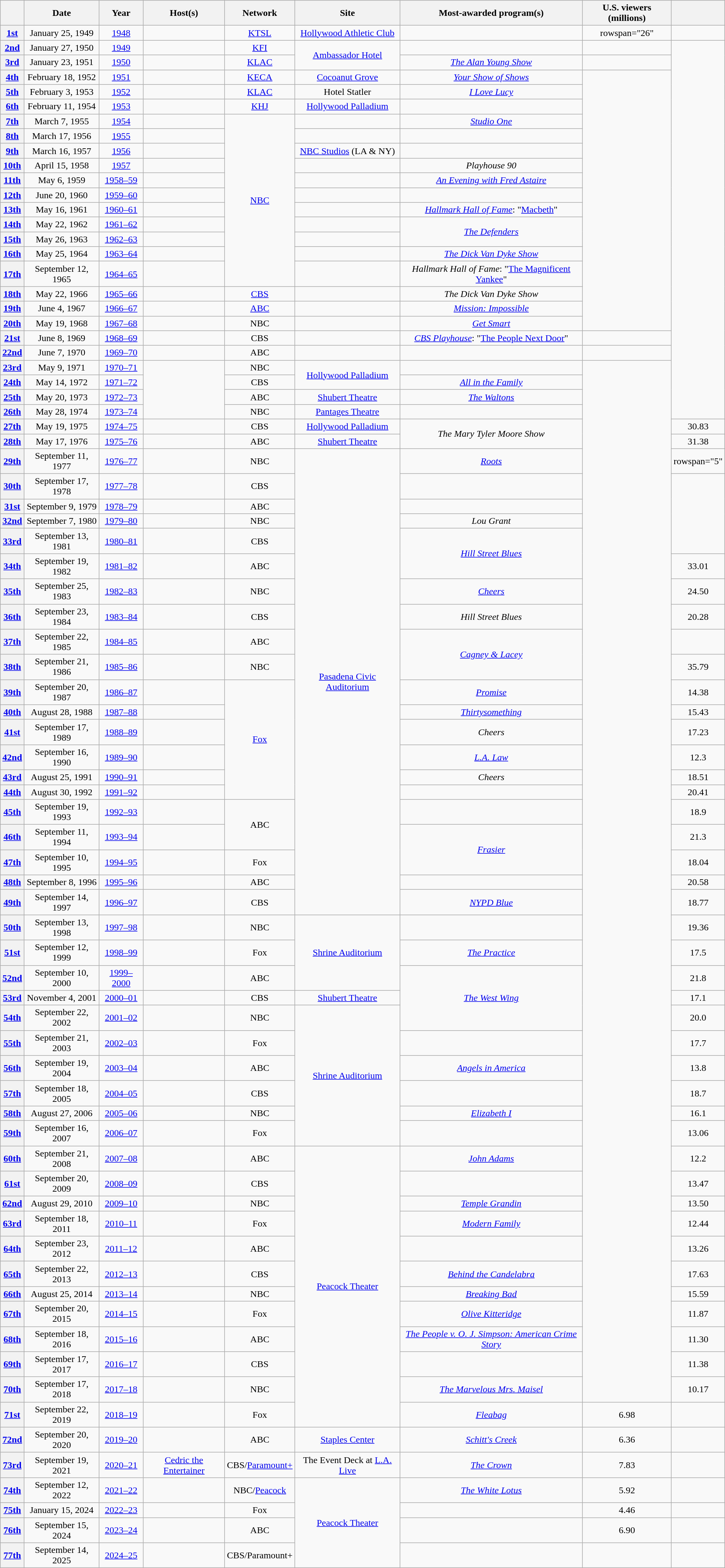<table class="sortable wikitable" style="text-align: center">
<tr>
<th scope="col"></th>
<th scope="col">Date</th>
<th scope="col">Year</th>
<th scope="col">Host(s)</th>
<th scope="col">Network</th>
<th scope="col">Site</th>
<th scope="col">Most-awarded program(s)</th>
<th scope="col">U.S. viewers (millions)</th>
<th scope="col" class="unsortable"></th>
</tr>
<tr>
<th scope="row"><a href='#'>1st</a></th>
<td>January 25, 1949</td>
<td><a href='#'>1948</a></td>
<td></td>
<td><a href='#'>KTSL</a></td>
<td><a href='#'>Hollywood Athletic Club</a></td>
<td></td>
<td>rowspan="26" </td>
<td></td>
</tr>
<tr>
<th scope="row"><a href='#'>2nd</a></th>
<td>January 27, 1950</td>
<td><a href='#'>1949</a></td>
<td></td>
<td><a href='#'>KFI</a></td>
<td rowspan="2"><a href='#'>Ambassador Hotel</a></td>
<td data-sort-value="Ed Wynn Show"></td>
<td></td>
</tr>
<tr>
<th scope="row"><a href='#'>3rd</a></th>
<td>January 23, 1951</td>
<td><a href='#'>1950</a></td>
<td></td>
<td><a href='#'>KLAC</a></td>
<td data-sort-value="Alan Young Show"><em><a href='#'>The Alan Young Show</a></em></td>
<td></td>
</tr>
<tr>
<th scope="row"><a href='#'>4th</a></th>
<td>February 18, 1952</td>
<td><a href='#'>1951</a></td>
<td></td>
<td><a href='#'>KECA</a></td>
<td><a href='#'>Cocoanut Grove</a></td>
<td><em><a href='#'>Your Show of Shows</a></em></td>
<td rowspan="17"></td>
</tr>
<tr>
<th scope="row"><a href='#'>5th</a></th>
<td>February 3, 1953</td>
<td><a href='#'>1952</a></td>
<td></td>
<td><a href='#'>KLAC</a></td>
<td>Hotel Statler</td>
<td><em><a href='#'>I Love Lucy</a></em></td>
</tr>
<tr>
<th scope="row"><a href='#'>6th</a></th>
<td>February 11, 1954</td>
<td><a href='#'>1953</a></td>
<td></td>
<td><a href='#'>KHJ</a></td>
<td><a href='#'>Hollywood Palladium</a></td>
<td></td>
</tr>
<tr>
<th scope="row"><a href='#'>7th</a></th>
<td>March 7, 1955</td>
<td><a href='#'>1954</a></td>
<td></td>
<td rowspan="11"><a href='#'>NBC</a></td>
<td></td>
<td><em><a href='#'>Studio One</a></em></td>
</tr>
<tr>
<th scope="row"><a href='#'>8th</a></th>
<td>March 17, 1956</td>
<td><a href='#'>1955</a></td>
<td></td>
<td></td>
<td data-sort-value="Phil Silvers Show"></td>
</tr>
<tr>
<th scope="row"><a href='#'>9th</a></th>
<td>March 16, 1957</td>
<td><a href='#'>1956</a></td>
<td></td>
<td><a href='#'>NBC Studios</a> (LA & NY)</td>
<td></td>
</tr>
<tr>
<th scope="row"><a href='#'>10th</a></th>
<td>April 15, 1958</td>
<td><a href='#'>1957</a></td>
<td></td>
<td></td>
<td><em>Playhouse 90</em></td>
</tr>
<tr>
<th scope="row"><a href='#'>11th</a></th>
<td>May 6, 1959</td>
<td><a href='#'>1958–59</a></td>
<td></td>
<td></td>
<td data-sort-value="Evening with Fred Astaire"><em><a href='#'>An Evening with Fred Astaire</a></em></td>
</tr>
<tr>
<th scope="row"><a href='#'>12th</a></th>
<td>June 20, 1960</td>
<td><a href='#'>1959–60</a></td>
<td></td>
<td></td>
<td data-sort-value="Jack Benny Show"></td>
</tr>
<tr>
<th scope="row"><a href='#'>13th</a></th>
<td>May 16, 1961</td>
<td><a href='#'>1960–61</a></td>
<td></td>
<td></td>
<td><em><a href='#'>Hallmark Hall of Fame</a></em>: "<a href='#'>Macbeth</a>"</td>
</tr>
<tr>
<th scope="row"><a href='#'>14th</a></th>
<td>May 22, 1962</td>
<td><a href='#'>1961–62</a></td>
<td></td>
<td></td>
<td rowspan="2" data-sort-value="Defenders"><em><a href='#'>The Defenders</a></em></td>
</tr>
<tr>
<th scope="row"><a href='#'>15th</a></th>
<td>May 26, 1963</td>
<td><a href='#'>1962–63</a></td>
<td></td>
<td></td>
</tr>
<tr>
<th scope="row"><a href='#'>16th</a></th>
<td>May 25, 1964</td>
<td><a href='#'>1963–64</a></td>
<td></td>
<td></td>
<td data-sort-value="Dick Van Dyke Show"><em><a href='#'>The Dick Van Dyke Show</a></em></td>
</tr>
<tr>
<th scope="row"><a href='#'>17th</a></th>
<td>September 12, 1965</td>
<td><a href='#'>1964–65</a></td>
<td></td>
<td></td>
<td><em>Hallmark Hall of Fame</em>: "<a href='#'>The Magnificent Yankee</a>"</td>
</tr>
<tr>
<th scope="row"><a href='#'>18th</a></th>
<td>May 22, 1966</td>
<td><a href='#'>1965–66</a></td>
<td></td>
<td><a href='#'>CBS</a></td>
<td></td>
<td data-sort-value="Dick Van Dyke Show"><em>The Dick Van Dyke Show</em></td>
</tr>
<tr>
<th scope="row"><a href='#'>19th</a></th>
<td>June 4, 1967</td>
<td><a href='#'>1966–67</a></td>
<td></td>
<td><a href='#'>ABC</a></td>
<td data-sort-value="Century Plaza Hotel"></td>
<td><em><a href='#'>Mission: Impossible</a></em></td>
</tr>
<tr>
<th scope="row"><a href='#'>20th</a></th>
<td>May 19, 1968</td>
<td><a href='#'>1967–68</a></td>
<td></td>
<td>NBC</td>
<td></td>
<td><em><a href='#'>Get Smart</a></em></td>
</tr>
<tr>
<th scope="row"><a href='#'>21st</a></th>
<td>June 8, 1969</td>
<td><a href='#'>1968–69</a></td>
<td></td>
<td>CBS</td>
<td></td>
<td><em><a href='#'>CBS Playhouse</a></em>: "<a href='#'>The People Next Door</a>"</td>
<td></td>
</tr>
<tr>
<th scope="row"><a href='#'>22nd</a></th>
<td>June 7, 1970</td>
<td><a href='#'>1969–70</a></td>
<td></td>
<td>ABC</td>
<td data-sort-value="Century Plaza Hotel"></td>
<td></td>
<td></td>
</tr>
<tr>
<th scope="row"><a href='#'>23rd</a></th>
<td>May 9, 1971</td>
<td><a href='#'>1970–71</a></td>
<td rowspan="4"></td>
<td>NBC</td>
<td rowspan="2"><a href='#'>Hollywood Palladium</a></td>
<td data-sort-value="Bold Ones: The Senator"></td>
<td rowspan="48"></td>
</tr>
<tr>
<th scope="row"><a href='#'>24th</a></th>
<td>May 14, 1972</td>
<td><a href='#'>1971–72</a></td>
<td>CBS</td>
<td><em><a href='#'>All in the Family</a></em></td>
</tr>
<tr>
<th scope="row"><a href='#'>25th</a></th>
<td>May 20, 1973</td>
<td><a href='#'>1972–73</a></td>
<td>ABC</td>
<td><a href='#'>Shubert Theatre</a></td>
<td data-sort-value="Waltons"><em><a href='#'>The Waltons</a></em></td>
</tr>
<tr>
<th scope="row"><a href='#'>26th</a></th>
<td>May 28, 1974</td>
<td><a href='#'>1973–74</a></td>
<td>NBC</td>
<td><a href='#'>Pantages Theatre</a></td>
<td data-sort-value="Autobiography of Miss Jane Pittman"></td>
</tr>
<tr>
<th scope="row"><a href='#'>27th</a></th>
<td>May 19, 1975</td>
<td><a href='#'>1974–75</a></td>
<td></td>
<td>CBS</td>
<td><a href='#'>Hollywood Palladium</a></td>
<td rowspan="2" data-sort-value="Mary Tyler Moore Show"><em>The Mary Tyler Moore Show</em></td>
<td>30.83</td>
</tr>
<tr>
<th scope="row"><a href='#'>28th</a></th>
<td>May 17, 1976</td>
<td><a href='#'>1975–76</a></td>
<td></td>
<td>ABC</td>
<td><a href='#'>Shubert Theatre</a></td>
<td>31.38</td>
</tr>
<tr>
<th scope="row"><a href='#'>29th</a></th>
<td>September 11, 1977</td>
<td><a href='#'>1976–77</a></td>
<td></td>
<td>NBC</td>
<td rowspan="21"><a href='#'>Pasadena Civic Auditorium</a></td>
<td><em><a href='#'>Roots</a></em></td>
<td>rowspan="5" </td>
</tr>
<tr>
<th scope="row"><a href='#'>30th</a></th>
<td>September 17, 1978</td>
<td><a href='#'>1977–78</a></td>
<td></td>
<td>CBS</td>
<td></td>
</tr>
<tr>
<th scope="row"><a href='#'>31st</a></th>
<td>September 9, 1979</td>
<td><a href='#'>1978–79</a></td>
<td></td>
<td>ABC</td>
<td></td>
</tr>
<tr>
<th scope="row"><a href='#'>32nd</a></th>
<td>September 7, 1980</td>
<td><a href='#'>1979–80</a></td>
<td></td>
<td>NBC</td>
<td><em>Lou Grant</em></td>
</tr>
<tr>
<th scope="row"><a href='#'>33rd</a></th>
<td>September 13, 1981</td>
<td><a href='#'>1980–81</a></td>
<td></td>
<td>CBS</td>
<td rowspan="2"><em><a href='#'>Hill Street Blues</a></em></td>
</tr>
<tr>
<th scope="row"><a href='#'>34th</a></th>
<td>September 19, 1982</td>
<td><a href='#'>1981–82</a></td>
<td></td>
<td>ABC</td>
<td>33.01</td>
</tr>
<tr>
<th scope="row"><a href='#'>35th</a></th>
<td>September 25, 1983</td>
<td><a href='#'>1982–83</a></td>
<td></td>
<td>NBC</td>
<td><em><a href='#'>Cheers</a></em></td>
<td>24.50</td>
</tr>
<tr>
<th scope="row"><a href='#'>36th</a></th>
<td>September 23, 1984</td>
<td><a href='#'>1983–84</a></td>
<td></td>
<td>CBS</td>
<td><em>Hill Street Blues</em></td>
<td>20.28</td>
</tr>
<tr>
<th scope="row"><a href='#'>37th</a></th>
<td>September 22, 1985</td>
<td><a href='#'>1984–85</a></td>
<td></td>
<td>ABC</td>
<td rowspan="2"><em><a href='#'>Cagney & Lacey</a></em></td>
<td></td>
</tr>
<tr>
<th scope="row"><a href='#'>38th</a></th>
<td>September 21, 1986</td>
<td><a href='#'>1985–86</a></td>
<td></td>
<td>NBC</td>
<td>35.79</td>
</tr>
<tr>
<th scope="row"><a href='#'>39th</a></th>
<td>September 20, 1987</td>
<td><a href='#'>1986–87</a></td>
<td></td>
<td rowspan="6"><a href='#'>Fox</a></td>
<td><em><a href='#'>Promise</a></em></td>
<td>14.38</td>
</tr>
<tr>
<th scope="row"><a href='#'>40th</a></th>
<td>August 28, 1988</td>
<td><a href='#'>1987–88</a></td>
<td></td>
<td><em><a href='#'>Thirtysomething</a></em></td>
<td>15.43</td>
</tr>
<tr>
<th scope="row"><a href='#'>41st</a></th>
<td>September 17, 1989</td>
<td><a href='#'>1988–89</a></td>
<td></td>
<td><em>Cheers</em></td>
<td>17.23</td>
</tr>
<tr>
<th scope="row"><a href='#'>42nd</a></th>
<td>September 16, 1990</td>
<td><a href='#'>1989–90</a></td>
<td></td>
<td><em><a href='#'>L.A. Law</a></em></td>
<td>12.3</td>
</tr>
<tr>
<th scope="row"><a href='#'>43rd</a></th>
<td>August 25, 1991</td>
<td><a href='#'>1990–91</a></td>
<td></td>
<td><em>Cheers</em></td>
<td>18.51</td>
</tr>
<tr>
<th scope="row"><a href='#'>44th</a></th>
<td>August 30, 1992</td>
<td><a href='#'>1991–92</a></td>
<td></td>
<td></td>
<td>20.41</td>
</tr>
<tr>
<th scope="row"><a href='#'>45th</a></th>
<td>September 19, 1993</td>
<td><a href='#'>1992–93</a></td>
<td></td>
<td rowspan="2">ABC</td>
<td></td>
<td>18.9</td>
</tr>
<tr>
<th scope="row"><a href='#'>46th</a></th>
<td>September 11, 1994</td>
<td><a href='#'>1993–94</a></td>
<td></td>
<td rowspan="2"><em><a href='#'>Frasier</a></em></td>
<td>21.3</td>
</tr>
<tr>
<th scope="row"><a href='#'>47th</a></th>
<td>September 10, 1995</td>
<td><a href='#'>1994–95</a></td>
<td></td>
<td>Fox</td>
<td>18.04</td>
</tr>
<tr>
<th scope="row"><a href='#'>48th</a></th>
<td>September 8, 1996</td>
<td><a href='#'>1995–96</a></td>
<td></td>
<td>ABC</td>
<td></td>
<td>20.58</td>
</tr>
<tr>
<th scope="row"><a href='#'>49th</a></th>
<td>September 14, 1997</td>
<td><a href='#'>1996–97</a></td>
<td></td>
<td>CBS</td>
<td><em><a href='#'>NYPD Blue</a></em></td>
<td>18.77</td>
</tr>
<tr>
<th scope="row"><a href='#'>50th</a></th>
<td>September 13, 1998</td>
<td><a href='#'>1997–98</a></td>
<td></td>
<td>NBC</td>
<td rowspan="3"><a href='#'>Shrine Auditorium</a></td>
<td></td>
<td>19.36</td>
</tr>
<tr>
<th scope="row"><a href='#'>51st</a></th>
<td>September 12, 1999</td>
<td><a href='#'>1998–99</a></td>
<td></td>
<td>Fox</td>
<td data-sort-value="Practice"><em><a href='#'>The Practice</a></em></td>
<td>17.5</td>
</tr>
<tr>
<th scope="row"><a href='#'>52nd</a></th>
<td>September 10, 2000</td>
<td><a href='#'>1999–2000</a></td>
<td></td>
<td>ABC</td>
<td rowspan="3" data-sort-value="West Wing"><em><a href='#'>The West Wing</a></em></td>
<td>21.8</td>
</tr>
<tr>
<th scope="row"><a href='#'>53rd</a></th>
<td>November 4, 2001</td>
<td><a href='#'>2000–01</a></td>
<td></td>
<td>CBS</td>
<td><a href='#'>Shubert Theatre</a></td>
<td>17.1</td>
</tr>
<tr>
<th scope="row"><a href='#'>54th</a></th>
<td>September 22, 2002</td>
<td><a href='#'>2001–02</a></td>
<td></td>
<td>NBC</td>
<td rowspan="6"><a href='#'>Shrine Auditorium</a></td>
<td>20.0</td>
</tr>
<tr>
<th scope="row"><a href='#'>55th</a></th>
<td>September 21, 2003</td>
<td><a href='#'>2002–03</a></td>
<td></td>
<td>Fox</td>
<td></td>
<td>17.7</td>
</tr>
<tr>
<th scope="row"><a href='#'>56th</a></th>
<td>September 19, 2004</td>
<td><a href='#'>2003–04</a></td>
<td></td>
<td>ABC</td>
<td><em><a href='#'>Angels in America</a></em></td>
<td>13.8</td>
</tr>
<tr>
<th scope="row"><a href='#'>57th</a></th>
<td>September 18, 2005</td>
<td><a href='#'>2004–05</a></td>
<td></td>
<td>CBS</td>
<td></td>
<td>18.7</td>
</tr>
<tr>
<th scope="row"><a href='#'>58th</a></th>
<td>August 27, 2006</td>
<td><a href='#'>2005–06</a></td>
<td></td>
<td>NBC</td>
<td><em><a href='#'>Elizabeth I</a></em></td>
<td>16.1</td>
</tr>
<tr>
<th scope="row"><a href='#'>59th</a></th>
<td>September 16, 2007</td>
<td><a href='#'>2006–07</a></td>
<td></td>
<td>Fox</td>
<td></td>
<td>13.06</td>
</tr>
<tr>
<th scope="row"><a href='#'>60th</a></th>
<td>September 21, 2008</td>
<td><a href='#'>2007–08</a></td>
<td></td>
<td>ABC</td>
<td rowspan="12"><a href='#'>Peacock Theater</a></td>
<td><em><a href='#'>John Adams</a></em></td>
<td>12.2</td>
</tr>
<tr>
<th scope="row"><a href='#'>61st</a></th>
<td>September 20, 2009</td>
<td><a href='#'>2008–09</a></td>
<td></td>
<td>CBS</td>
<td></td>
<td>13.47</td>
</tr>
<tr>
<th scope="row"><a href='#'>62nd</a></th>
<td>August 29, 2010</td>
<td><a href='#'>2009–10</a></td>
<td></td>
<td>NBC</td>
<td><em><a href='#'>Temple Grandin</a></em></td>
<td>13.50</td>
</tr>
<tr>
<th scope="row"><a href='#'>63rd</a></th>
<td>September 18, 2011</td>
<td><a href='#'>2010–11</a></td>
<td></td>
<td>Fox</td>
<td><em><a href='#'>Modern Family</a></em></td>
<td>12.44</td>
</tr>
<tr>
<th scope="row"><a href='#'>64th</a></th>
<td>September 23, 2012</td>
<td><a href='#'>2011–12</a></td>
<td></td>
<td>ABC</td>
<td></td>
<td>13.26</td>
</tr>
<tr>
<th scope="row"><a href='#'>65th</a></th>
<td>September 22, 2013</td>
<td><a href='#'>2012–13</a></td>
<td></td>
<td>CBS</td>
<td><em><a href='#'>Behind the Candelabra</a></em></td>
<td>17.63</td>
</tr>
<tr>
<th scope="row"><a href='#'>66th</a></th>
<td>August 25, 2014</td>
<td><a href='#'>2013–14</a></td>
<td></td>
<td>NBC</td>
<td><em><a href='#'>Breaking Bad</a></em></td>
<td>15.59</td>
</tr>
<tr>
<th scope="row"><a href='#'>67th</a></th>
<td>September 20, 2015</td>
<td><a href='#'>2014–15</a></td>
<td></td>
<td>Fox</td>
<td><em><a href='#'>Olive Kitteridge</a></em></td>
<td>11.87</td>
</tr>
<tr>
<th scope="row"><a href='#'>68th</a></th>
<td>September 18, 2016</td>
<td><a href='#'>2015–16</a></td>
<td></td>
<td>ABC</td>
<td data-sort-value="People v. O. J. Simpson: American Crime Story"><em><a href='#'>The People v. O. J. Simpson: American Crime Story</a></em></td>
<td>11.30</td>
</tr>
<tr>
<th scope="row"><a href='#'>69th</a></th>
<td>September 17, 2017</td>
<td><a href='#'>2016–17</a></td>
<td></td>
<td>CBS</td>
<td></td>
<td>11.38</td>
</tr>
<tr>
<th scope="row"><a href='#'>70th</a></th>
<td>September 17, 2018</td>
<td><a href='#'>2017–18</a></td>
<td></td>
<td>NBC</td>
<td data-sort-value="Marvelous Mrs. Maisel"><em><a href='#'>The Marvelous Mrs. Maisel</a></em></td>
<td>10.17</td>
</tr>
<tr>
<th scope="row"><a href='#'>71st</a></th>
<td>September 22, 2019</td>
<td><a href='#'>2018–19</a></td>
<td></td>
<td>Fox</td>
<td><em><a href='#'>Fleabag</a></em></td>
<td>6.98</td>
<td></td>
</tr>
<tr>
<th scope="row"><a href='#'>72nd</a></th>
<td>September 20, 2020</td>
<td><a href='#'>2019–20</a></td>
<td></td>
<td>ABC</td>
<td><a href='#'>Staples Center</a></td>
<td><em><a href='#'>Schitt's Creek</a></em></td>
<td>6.36</td>
<td></td>
</tr>
<tr>
<th scope="row"><a href='#'>73rd</a></th>
<td>September 19, 2021</td>
<td><a href='#'>2020–21</a></td>
<td><a href='#'>Cedric the Entertainer</a></td>
<td>CBS/<a href='#'>Paramount+</a></td>
<td data-sort-value="Event Deck at L.A. Live">The Event Deck at <a href='#'>L.A. Live</a></td>
<td data-sort-value="Crown"><em><a href='#'>The Crown</a></em></td>
<td>7.83</td>
<td></td>
</tr>
<tr>
<th scope="row"><a href='#'>74th</a></th>
<td>September 12, 2022</td>
<td><a href='#'>2021–22</a></td>
<td></td>
<td>NBC/<a href='#'>Peacock</a></td>
<td rowspan="4"><a href='#'>Peacock Theater</a></td>
<td data-sort-value="White Lotus"><em><a href='#'>The White Lotus</a></em></td>
<td>5.92</td>
<td></td>
</tr>
<tr>
<th scope="row"><a href='#'>75th</a></th>
<td>January 15, 2024</td>
<td><a href='#'>2022–23</a></td>
<td></td>
<td>Fox</td>
<td data-sort-value="Bear"></td>
<td>4.46</td>
<td></td>
</tr>
<tr>
<th scope="row"><a href='#'>76th</a></th>
<td>September 15, 2024</td>
<td><a href='#'>2023–24</a></td>
<td></td>
<td>ABC</td>
<td></td>
<td>6.90</td>
<td></td>
</tr>
<tr>
<th scope="row"><a href='#'>77th</a></th>
<td>September 14, 2025</td>
<td><a href='#'>2024–25</a></td>
<td></td>
<td>CBS/Paramount+</td>
<td></td>
<td></td>
<td></td>
</tr>
</table>
